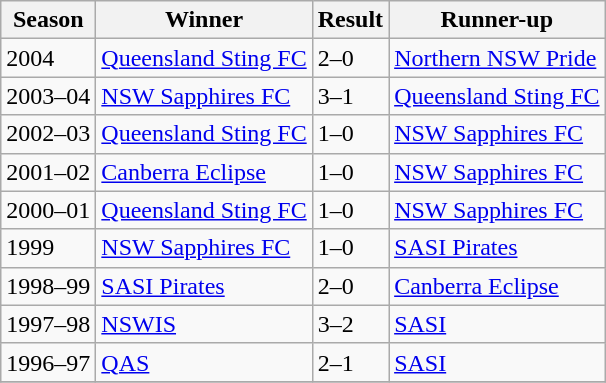<table class="wikitable">
<tr>
<th>Season</th>
<th>Winner</th>
<th>Result</th>
<th>Runner-up</th>
</tr>
<tr>
<td>2004</td>
<td><a href='#'>Queensland Sting FC</a></td>
<td>2–0</td>
<td><a href='#'>Northern NSW Pride</a></td>
</tr>
<tr>
<td>2003–04</td>
<td><a href='#'>NSW Sapphires FC</a></td>
<td>3–1</td>
<td><a href='#'>Queensland Sting FC</a></td>
</tr>
<tr>
<td>2002–03</td>
<td><a href='#'>Queensland Sting FC</a></td>
<td>1–0</td>
<td><a href='#'>NSW Sapphires FC</a></td>
</tr>
<tr>
<td>2001–02</td>
<td><a href='#'>Canberra Eclipse</a></td>
<td>1–0</td>
<td><a href='#'>NSW Sapphires FC</a></td>
</tr>
<tr>
<td>2000–01</td>
<td><a href='#'>Queensland Sting FC</a></td>
<td>1–0</td>
<td><a href='#'>NSW Sapphires FC</a></td>
</tr>
<tr>
<td>1999</td>
<td><a href='#'>NSW Sapphires FC</a></td>
<td>1–0</td>
<td><a href='#'>SASI Pirates</a></td>
</tr>
<tr>
<td>1998–99</td>
<td><a href='#'>SASI Pirates</a></td>
<td>2–0</td>
<td><a href='#'>Canberra Eclipse</a></td>
</tr>
<tr>
<td>1997–98</td>
<td><a href='#'>NSWIS</a></td>
<td>3–2</td>
<td><a href='#'>SASI</a></td>
</tr>
<tr>
<td>1996–97</td>
<td><a href='#'>QAS</a></td>
<td>2–1</td>
<td><a href='#'>SASI</a></td>
</tr>
<tr>
</tr>
</table>
